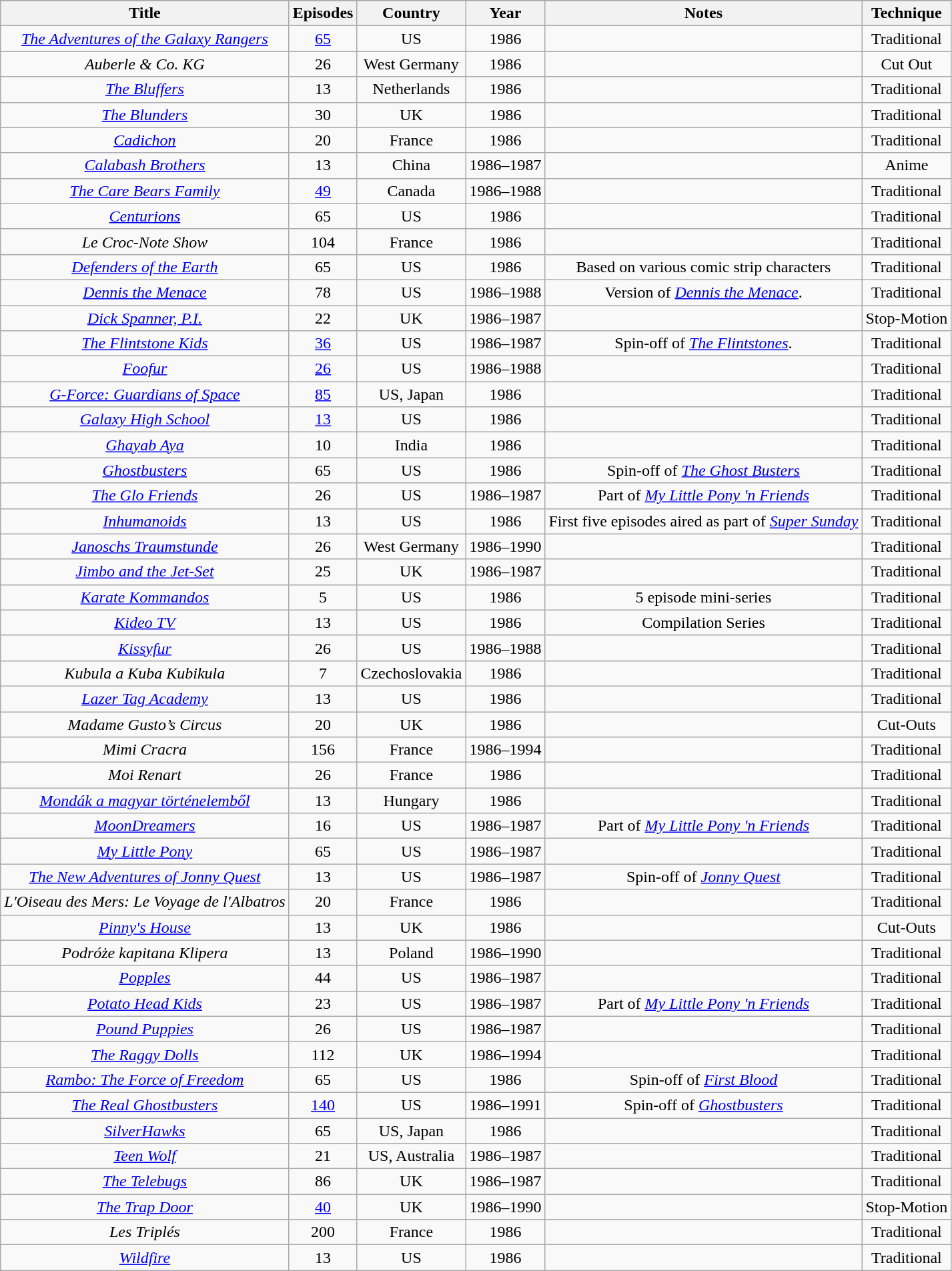<table class="wikitable sortable" style="text-align:center;">
<tr>
</tr>
<tr>
<th scope="col">Title</th>
<th scope="col">Episodes</th>
<th scope="col">Country</th>
<th scope="col">Year</th>
<th scope="col">Notes</th>
<th scope="col">Technique</th>
</tr>
<tr>
<td data-sort-value="Adventures of the Galaxy Rangers"><em><a href='#'>The Adventures of the Galaxy Rangers</a></em></td>
<td><a href='#'>65</a></td>
<td>US</td>
<td>1986</td>
<td></td>
<td>Traditional</td>
</tr>
<tr>
<td><em>Auberle & Co. KG</em></td>
<td>26</td>
<td>West Germany</td>
<td>1986</td>
<td></td>
<td>Cut Out</td>
</tr>
<tr>
<td data-sort-value="Bluffers"><em><a href='#'>The Bluffers</a></em></td>
<td>13</td>
<td>Netherlands</td>
<td>1986</td>
<td></td>
<td>Traditional</td>
</tr>
<tr>
<td data-sort-value="Blunders"><em><a href='#'>The Blunders</a></em></td>
<td>30</td>
<td>UK</td>
<td>1986</td>
<td></td>
<td>Traditional</td>
</tr>
<tr>
<td><em><a href='#'>Cadichon</a></em></td>
<td>20</td>
<td>France</td>
<td>1986</td>
<td></td>
<td>Traditional</td>
</tr>
<tr>
<td><em><a href='#'>Calabash Brothers</a></em></td>
<td>13</td>
<td>China</td>
<td>1986–1987</td>
<td></td>
<td>Anime</td>
</tr>
<tr>
<td data-sort-value="Care Bears Family"><em><a href='#'>The Care Bears Family</a></em></td>
<td><a href='#'>49</a></td>
<td>Canada</td>
<td>1986–1988</td>
<td></td>
<td>Traditional</td>
</tr>
<tr>
<td><em><a href='#'>Centurions</a></em></td>
<td>65</td>
<td>US</td>
<td>1986</td>
<td></td>
<td>Traditional</td>
</tr>
<tr>
<td data-sort-value="Croc-Note Show"><em>Le Croc-Note Show</em></td>
<td>104</td>
<td>France</td>
<td>1986</td>
<td></td>
<td>Traditional</td>
</tr>
<tr>
<td><em><a href='#'>Defenders of the Earth</a></em></td>
<td>65</td>
<td>US</td>
<td>1986</td>
<td>Based on various comic strip characters</td>
<td>Traditional</td>
</tr>
<tr>
<td><em><a href='#'>Dennis the Menace</a></em></td>
<td>78</td>
<td>US</td>
<td>1986–1988</td>
<td>Version of <em><a href='#'>Dennis the Menace</a></em>.</td>
<td>Traditional</td>
</tr>
<tr>
<td><em><a href='#'>Dick Spanner, P.I.</a></em></td>
<td>22</td>
<td>UK</td>
<td>1986–1987</td>
<td></td>
<td>Stop-Motion</td>
</tr>
<tr>
<td data-sort-value="Flintstone Kids"><em><a href='#'>The Flintstone Kids</a></em></td>
<td><a href='#'>36</a></td>
<td>US</td>
<td>1986–1987</td>
<td>Spin-off of <em><a href='#'>The Flintstones</a></em>.</td>
<td>Traditional</td>
</tr>
<tr>
<td><em><a href='#'>Foofur</a></em></td>
<td><a href='#'>26</a></td>
<td>US</td>
<td>1986–1988</td>
<td></td>
<td>Traditional</td>
</tr>
<tr>
<td><em><a href='#'>G-Force: Guardians of Space</a></em></td>
<td><a href='#'>85</a></td>
<td>US, Japan</td>
<td>1986</td>
<td></td>
<td>Traditional</td>
</tr>
<tr>
<td><em><a href='#'>Galaxy High School</a></em></td>
<td><a href='#'>13</a></td>
<td>US</td>
<td>1986</td>
<td></td>
<td>Traditional</td>
</tr>
<tr>
<td><em><a href='#'>Ghayab Aya</a></em></td>
<td>10</td>
<td>India</td>
<td>1986</td>
<td></td>
<td>Traditional</td>
</tr>
<tr>
<td><em><a href='#'>Ghostbusters</a></em></td>
<td>65</td>
<td>US</td>
<td>1986</td>
<td>Spin-off of <em><a href='#'>The Ghost Busters</a></em></td>
<td>Traditional</td>
</tr>
<tr>
<td data-sort-value="Glo Friends"><em><a href='#'>The Glo Friends</a></em></td>
<td>26</td>
<td>US</td>
<td>1986–1987</td>
<td>Part of <em><a href='#'>My Little Pony 'n Friends</a></em></td>
<td>Traditional</td>
</tr>
<tr>
<td><em><a href='#'>Inhumanoids</a></em></td>
<td>13</td>
<td>US</td>
<td>1986</td>
<td>First five episodes aired as part of <em><a href='#'>Super Sunday</a></em></td>
<td>Traditional</td>
</tr>
<tr>
<td><em><a href='#'>Janoschs Traumstunde</a></em></td>
<td>26</td>
<td>West Germany</td>
<td>1986–1990</td>
<td></td>
<td>Traditional</td>
</tr>
<tr>
<td><em><a href='#'>Jimbo and the Jet-Set</a></em></td>
<td>25</td>
<td>UK</td>
<td>1986–1987</td>
<td></td>
<td>Traditional</td>
</tr>
<tr>
<td><em><a href='#'>Karate Kommandos</a></em></td>
<td>5</td>
<td>US</td>
<td>1986</td>
<td>5 episode mini-series</td>
<td>Traditional</td>
</tr>
<tr>
<td><em><a href='#'>Kideo TV</a></em></td>
<td>13</td>
<td>US</td>
<td>1986</td>
<td>Compilation Series</td>
<td>Traditional</td>
</tr>
<tr>
<td><em><a href='#'>Kissyfur</a></em></td>
<td>26</td>
<td>US</td>
<td>1986–1988</td>
<td></td>
<td>Traditional</td>
</tr>
<tr>
<td><em>Kubula a Kuba Kubikula</em></td>
<td>7</td>
<td>Czechoslovakia</td>
<td>1986</td>
<td></td>
<td>Traditional</td>
</tr>
<tr>
<td><em><a href='#'>Lazer Tag Academy</a></em></td>
<td>13</td>
<td>US</td>
<td>1986</td>
<td></td>
<td>Traditional</td>
</tr>
<tr>
<td><em>Madame Gusto’s Circus</em></td>
<td>20</td>
<td>UK</td>
<td>1986</td>
<td></td>
<td>Cut-Outs</td>
</tr>
<tr>
<td><em>Mimi Cracra</em></td>
<td>156</td>
<td>France</td>
<td>1986–1994</td>
<td></td>
<td>Traditional</td>
</tr>
<tr>
<td><em>Moi Renart</em></td>
<td>26</td>
<td>France</td>
<td>1986</td>
<td></td>
<td>Traditional</td>
</tr>
<tr>
<td><em><a href='#'>Mondák a magyar történelemből</a></em></td>
<td>13</td>
<td>Hungary</td>
<td>1986</td>
<td></td>
<td>Traditional</td>
</tr>
<tr>
<td><em><a href='#'>MoonDreamers</a></em></td>
<td>16</td>
<td>US</td>
<td>1986–1987</td>
<td>Part of <em><a href='#'>My Little Pony 'n Friends</a></em></td>
<td>Traditional</td>
</tr>
<tr>
<td><em><a href='#'>My Little Pony</a></em></td>
<td>65</td>
<td>US</td>
<td>1986–1987</td>
<td></td>
<td>Traditional</td>
</tr>
<tr>
<td data-sort-value="New Adventures of Jonny Quest"><em><a href='#'>The New Adventures of Jonny Quest</a></em></td>
<td>13</td>
<td>US</td>
<td>1986–1987</td>
<td>Spin-off of <em><a href='#'>Jonny Quest</a></em></td>
<td>Traditional</td>
</tr>
<tr>
<td data-sort-value="Oiseau des Mers: Le Voyage de l'Albatros"><em>L'Oiseau des Mers: Le Voyage de l'Albatros</em></td>
<td>20</td>
<td>France</td>
<td>1986</td>
<td></td>
<td>Traditional</td>
</tr>
<tr>
<td><em><a href='#'>Pinny's House</a></em></td>
<td>13</td>
<td>UK</td>
<td>1986</td>
<td></td>
<td>Cut-Outs</td>
</tr>
<tr>
<td><em>Podróże kapitana Klipera</em></td>
<td>13</td>
<td>Poland</td>
<td>1986–1990</td>
<td></td>
<td>Traditional</td>
</tr>
<tr>
<td><em><a href='#'>Popples</a></em></td>
<td>44</td>
<td>US</td>
<td>1986–1987</td>
<td></td>
<td>Traditional</td>
</tr>
<tr>
<td><em><a href='#'>Potato Head Kids</a></em></td>
<td>23</td>
<td>US</td>
<td>1986–1987</td>
<td>Part of <em><a href='#'>My Little Pony 'n Friends</a></em></td>
<td>Traditional</td>
</tr>
<tr>
<td><em><a href='#'>Pound Puppies</a></em></td>
<td>26</td>
<td>US</td>
<td>1986–1987</td>
<td></td>
<td>Traditional</td>
</tr>
<tr>
<td data-sort-value="Raggy Dolls"><em><a href='#'>The Raggy Dolls</a></em></td>
<td>112</td>
<td>UK</td>
<td>1986–1994</td>
<td></td>
<td>Traditional</td>
</tr>
<tr>
<td><em><a href='#'>Rambo: The Force of Freedom</a></em></td>
<td>65</td>
<td>US</td>
<td>1986</td>
<td>Spin-off of <em><a href='#'>First Blood</a></em></td>
<td>Traditional</td>
</tr>
<tr>
<td data-sort-value="Real Ghostbusters"><em><a href='#'>The Real Ghostbusters</a></em></td>
<td><a href='#'>140</a></td>
<td>US</td>
<td>1986–1991</td>
<td>Spin-off of <em><a href='#'>Ghostbusters</a></em></td>
<td>Traditional</td>
</tr>
<tr>
<td><em><a href='#'>SilverHawks</a></em></td>
<td>65</td>
<td>US, Japan</td>
<td>1986</td>
<td></td>
<td>Traditional</td>
</tr>
<tr>
<td><em><a href='#'>Teen Wolf</a></em></td>
<td>21</td>
<td>US, Australia</td>
<td>1986–1987</td>
<td></td>
<td>Traditional</td>
</tr>
<tr>
<td data-sort-value="Telebugs"><em><a href='#'>The Telebugs</a></em></td>
<td>86</td>
<td>UK</td>
<td>1986–1987</td>
<td></td>
<td>Traditional</td>
</tr>
<tr>
<td data-sort-value="Trap Door"><em><a href='#'>The Trap Door</a></em></td>
<td><a href='#'>40</a></td>
<td>UK</td>
<td>1986–1990</td>
<td></td>
<td>Stop-Motion</td>
</tr>
<tr>
<td data-sort-value="Triplés"><em>Les Triplés</em></td>
<td>200</td>
<td>France</td>
<td>1986</td>
<td></td>
<td>Traditional</td>
</tr>
<tr>
<td><em><a href='#'>Wildfire</a></em></td>
<td>13</td>
<td>US</td>
<td>1986</td>
<td></td>
<td>Traditional</td>
</tr>
</table>
